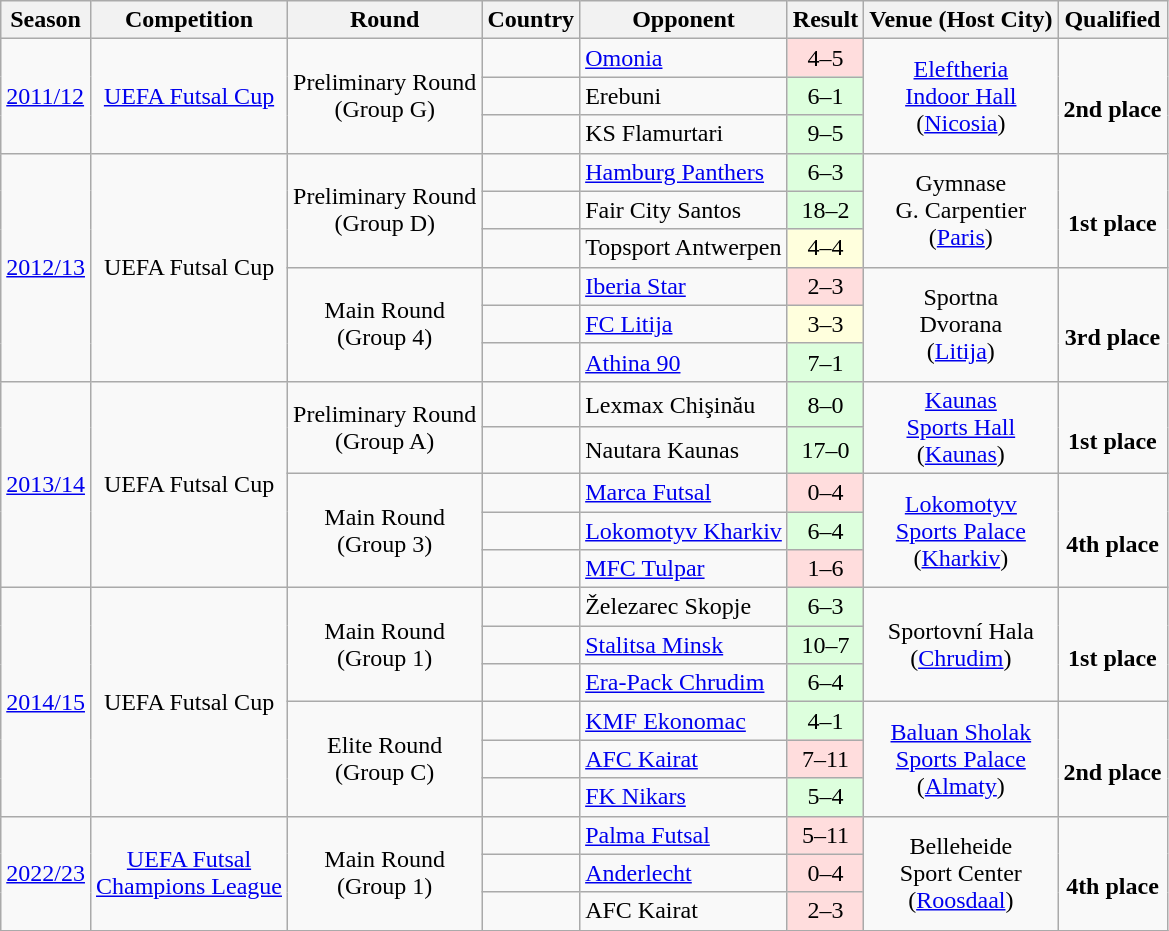<table class="wikitable">
<tr>
<th>Season</th>
<th>Competition</th>
<th>Round</th>
<th>Country</th>
<th>Opponent</th>
<th>Result</th>
<th>Venue (Host City)</th>
<th>Qualified</th>
</tr>
<tr>
<td rowspan=3><a href='#'>2011/12</a></td>
<td rowspan=3 align=center><a href='#'>UEFA Futsal Cup</a></td>
<td rowspan=3 align=center>Preliminary Round<br>(Group G)</td>
<td align=center></td>
<td><a href='#'>Omonia</a></td>
<td style="background:#fdd;" align=center>4–5</td>
<td rowspan=3 align="center"><a href='#'>Eleftheria<br>Indoor Hall</a><br>(<a href='#'>Nicosia</a>)</td>
<td rowspan=3 align="center"><br><strong>2nd place</strong></td>
</tr>
<tr>
<td align=center></td>
<td>Erebuni</td>
<td style="background:#dfd;" align=center>6–1</td>
</tr>
<tr>
<td align=center></td>
<td>KS Flamurtari</td>
<td style="background:#dfd;" align=center>9–5</td>
</tr>
<tr>
<td rowspan=6><a href='#'>2012/13</a></td>
<td rowspan=6 align=center>UEFA Futsal Cup</td>
<td rowspan=3 align=center>Preliminary Round<br>(Group D)</td>
<td align=center></td>
<td><a href='#'>Hamburg Panthers</a></td>
<td style="background:#dfd;" align=center>6–3</td>
<td rowspan=3 align="center">Gymnase<br>G. Carpentier<br>(<a href='#'>Paris</a>)</td>
<td rowspan=3 align="center"><br><strong>1st place</strong></td>
</tr>
<tr>
<td align=center></td>
<td>Fair City Santos</td>
<td style="background:#dfd;" align=center>18–2</td>
</tr>
<tr>
<td align=center></td>
<td>Topsport Antwerpen</td>
<td style="background:#ffd;" align=center>4–4</td>
</tr>
<tr>
<td rowspan=3 align=center>Main Round<br>(Group 4)</td>
<td align=center></td>
<td><a href='#'>Iberia Star</a></td>
<td style="background:#fdd;" align=center>2–3</td>
<td rowspan=3 align="center">Sportna<br>Dvorana<br>(<a href='#'>Litija</a>)</td>
<td rowspan=3 align="center"><br><strong>3rd place</strong></td>
</tr>
<tr>
<td align=center></td>
<td><a href='#'>FC Litija</a></td>
<td style="background:#ffd;" align=center>3–3</td>
</tr>
<tr>
<td align=center></td>
<td><a href='#'>Athina 90</a></td>
<td style="background:#dfd;" align=center>7–1</td>
</tr>
<tr>
<td rowspan=5><a href='#'>2013/14</a></td>
<td rowspan=5 align=center>UEFA Futsal Cup</td>
<td rowspan=2 align=center>Preliminary Round<br>(Group A)</td>
<td align=center></td>
<td>Lexmax Chişinău</td>
<td style="background:#dfd;" align=center>8–0</td>
<td rowspan=2 align="center"><a href='#'>Kaunas<br>Sports Hall</a><br>(<a href='#'>Kaunas</a>)</td>
<td rowspan=2 align="center"><br><strong>1st place</strong></td>
</tr>
<tr>
<td align=center></td>
<td>Nautara Kaunas</td>
<td style="background:#dfd;" align=center>17–0</td>
</tr>
<tr>
<td rowspan=3 align=center>Main Round<br>(Group 3)</td>
<td align=center></td>
<td><a href='#'>Marca Futsal</a></td>
<td style="background:#fdd;" align=center>0–4</td>
<td rowspan=3 align="center"><a href='#'>Lokomotyv<br>Sports Palace</a><br>(<a href='#'>Kharkiv</a>)</td>
<td rowspan=3 align="center"><br><strong>4th place</strong></td>
</tr>
<tr>
<td align=center></td>
<td><a href='#'>Lokomotyv Kharkiv</a></td>
<td style="background:#dfd;" align=center>6–4</td>
</tr>
<tr>
<td align=center></td>
<td><a href='#'>MFC Tulpar</a></td>
<td style="background:#fdd;" align=center>1–6</td>
</tr>
<tr>
<td rowspan=6><a href='#'>2014/15</a></td>
<td rowspan=6 align=center>UEFA Futsal Cup</td>
<td rowspan=3 align=center>Main Round<br>(Group 1)</td>
<td align=center></td>
<td>Železarec Skopje</td>
<td style="background:#dfd;" align=center>6–3</td>
<td rowspan=3 align="center">Sportovní Hala<br>(<a href='#'>Chrudim</a>)</td>
<td rowspan=3 align="center"><br><strong>1st place</strong></td>
</tr>
<tr>
<td align=center></td>
<td><a href='#'>Stalitsa Minsk</a></td>
<td style="background:#dfd;" align=center>10–7</td>
</tr>
<tr>
<td align=center></td>
<td><a href='#'>Era-Pack Chrudim</a></td>
<td style="background:#dfd;" align=center>6–4</td>
</tr>
<tr>
<td rowspan=3 align=center>Elite Round<br>(Group C)</td>
<td align=center></td>
<td><a href='#'>KMF Ekonomac</a></td>
<td style="background:#dfd;" align=center>4–1</td>
<td rowspan=3 align="center"><a href='#'>Baluan Sholak<br>Sports Palace</a><br>(<a href='#'>Almaty</a>)</td>
<td rowspan=3 align="center"><br><strong>2nd place</strong></td>
</tr>
<tr>
<td align=center></td>
<td><a href='#'>AFC Kairat</a></td>
<td style="background:#fdd;" align=center>7–11</td>
</tr>
<tr>
<td align=center></td>
<td><a href='#'>FK Nikars</a></td>
<td style="background:#dfd;" align=center>5–4</td>
</tr>
<tr>
<td rowspan=3><a href='#'>2022/23</a></td>
<td rowspan=3 align=center><a href='#'>UEFA Futsal<br>Champions League</a></td>
<td rowspan=3 align=center>Main Round<br>(Group 1)</td>
<td align=center></td>
<td><a href='#'>Palma Futsal</a></td>
<td style="background:#fdd;" align=center>5–11</td>
<td rowspan=3 align="center">Belleheide<br>Sport Center<br>(<a href='#'>Roosdaal</a>)</td>
<td rowspan=3 align="center"><br><strong>4th place</strong></td>
</tr>
<tr>
<td align=center></td>
<td><a href='#'>Anderlecht</a></td>
<td style="background:#fdd;" align=center>0–4</td>
</tr>
<tr>
<td align=center></td>
<td>AFC Kairat</td>
<td style="background:#fdd;" align=center>2–3</td>
</tr>
<tr>
</tr>
</table>
